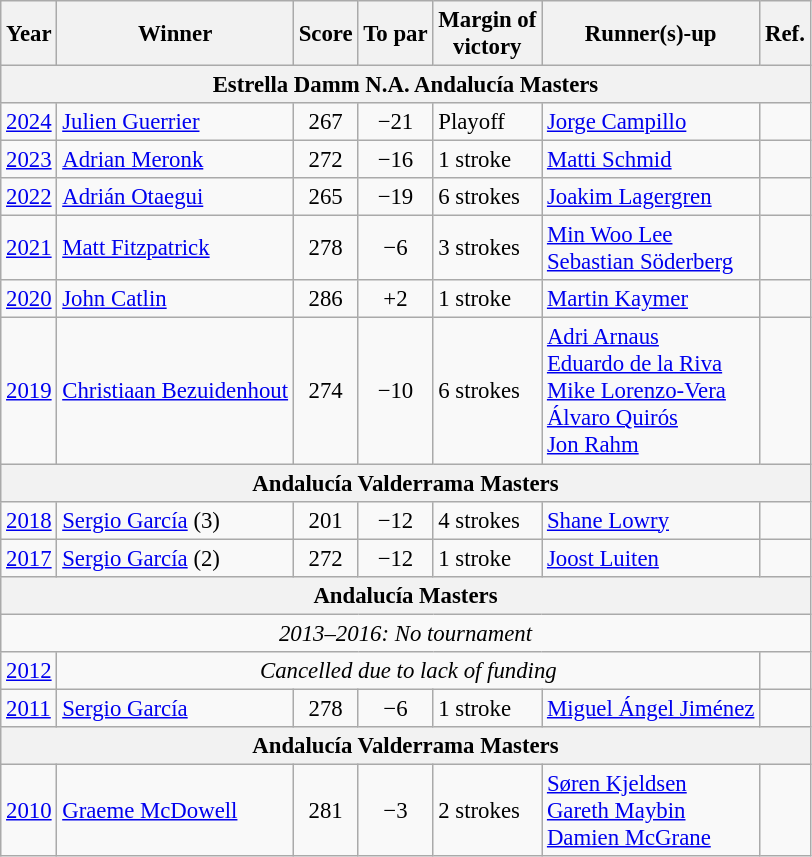<table class="wikitable" style="font-size:95%;">
<tr>
<th>Year</th>
<th>Winner</th>
<th>Score</th>
<th>To par</th>
<th>Margin of<br>victory</th>
<th>Runner(s)-up</th>
<th>Ref.</th>
</tr>
<tr>
<th colspan=8>Estrella Damm N.A. Andalucía Masters</th>
</tr>
<tr>
<td><a href='#'>2024</a></td>
<td> <a href='#'>Julien Guerrier</a></td>
<td align=center>267</td>
<td align=center>−21</td>
<td>Playoff</td>
<td> <a href='#'>Jorge Campillo</a></td>
<td></td>
</tr>
<tr>
<td><a href='#'>2023</a></td>
<td> <a href='#'>Adrian Meronk</a></td>
<td align=center>272</td>
<td align=center>−16</td>
<td>1 stroke</td>
<td> <a href='#'>Matti Schmid</a></td>
<td></td>
</tr>
<tr>
<td><a href='#'>2022</a></td>
<td> <a href='#'>Adrián Otaegui</a></td>
<td align=center>265</td>
<td align=center>−19</td>
<td>6 strokes</td>
<td> <a href='#'>Joakim Lagergren</a></td>
<td></td>
</tr>
<tr>
<td><a href='#'>2021</a></td>
<td> <a href='#'>Matt Fitzpatrick</a></td>
<td align=center>278</td>
<td align=center>−6</td>
<td>3 strokes</td>
<td> <a href='#'>Min Woo Lee</a><br> <a href='#'>Sebastian Söderberg</a></td>
<td></td>
</tr>
<tr>
<td><a href='#'>2020</a></td>
<td> <a href='#'>John Catlin</a></td>
<td align=center>286</td>
<td align=center>+2</td>
<td>1 stroke</td>
<td> <a href='#'>Martin Kaymer</a></td>
<td></td>
</tr>
<tr>
<td><a href='#'>2019</a></td>
<td> <a href='#'>Christiaan Bezuidenhout</a></td>
<td align=center>274</td>
<td align=center>−10</td>
<td>6 strokes</td>
<td> <a href='#'>Adri Arnaus</a><br> <a href='#'>Eduardo de la Riva</a><br> <a href='#'>Mike Lorenzo-Vera</a><br> <a href='#'>Álvaro Quirós</a><br> <a href='#'>Jon Rahm</a></td>
<td></td>
</tr>
<tr>
<th colspan=8>Andalucía Valderrama Masters</th>
</tr>
<tr>
<td><a href='#'>2018</a></td>
<td> <a href='#'>Sergio García</a> (3)</td>
<td align=center>201</td>
<td align=center>−12</td>
<td>4 strokes</td>
<td> <a href='#'>Shane Lowry</a></td>
<td></td>
</tr>
<tr>
<td><a href='#'>2017</a></td>
<td> <a href='#'>Sergio García</a> (2)</td>
<td align=center>272</td>
<td align=center>−12</td>
<td>1 stroke</td>
<td> <a href='#'>Joost Luiten</a></td>
<td></td>
</tr>
<tr>
<th colspan=8>Andalucía Masters</th>
</tr>
<tr>
<td colspan=7 align=center><em>2013–2016: No tournament</em></td>
</tr>
<tr>
<td><a href='#'>2012</a></td>
<td colspan="5" style="text-align:center;"><em>Cancelled due to lack of funding</em></td>
<td></td>
</tr>
<tr>
<td><a href='#'>2011</a></td>
<td> <a href='#'>Sergio García</a></td>
<td align=center>278</td>
<td align=center>−6</td>
<td>1 stroke</td>
<td> <a href='#'>Miguel Ángel Jiménez</a></td>
<td></td>
</tr>
<tr>
<th colspan=8>Andalucía Valderrama Masters</th>
</tr>
<tr>
<td><a href='#'>2010</a></td>
<td> <a href='#'>Graeme McDowell</a></td>
<td align=center>281</td>
<td align=center>−3</td>
<td>2 strokes</td>
<td> <a href='#'>Søren Kjeldsen</a><br> <a href='#'>Gareth Maybin</a><br> <a href='#'>Damien McGrane</a></td>
<td></td>
</tr>
</table>
